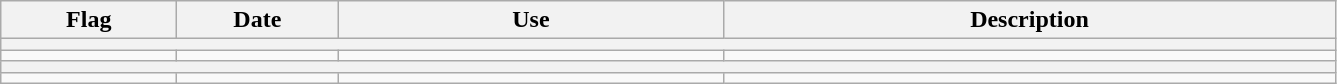<table class="wikitable" style="background:#f9f9f9">
<tr>
<th width="110">Flag</th>
<th width="100">Date</th>
<th width="250">Use</th>
<th width="400">Description</th>
</tr>
<tr>
<th colspan="4"></th>
</tr>
<tr>
<td></td>
<td></td>
<td></td>
<td></td>
</tr>
<tr>
<th colspan="4"></th>
</tr>
<tr>
<td></td>
<td></td>
<td></td>
<td></td>
</tr>
</table>
